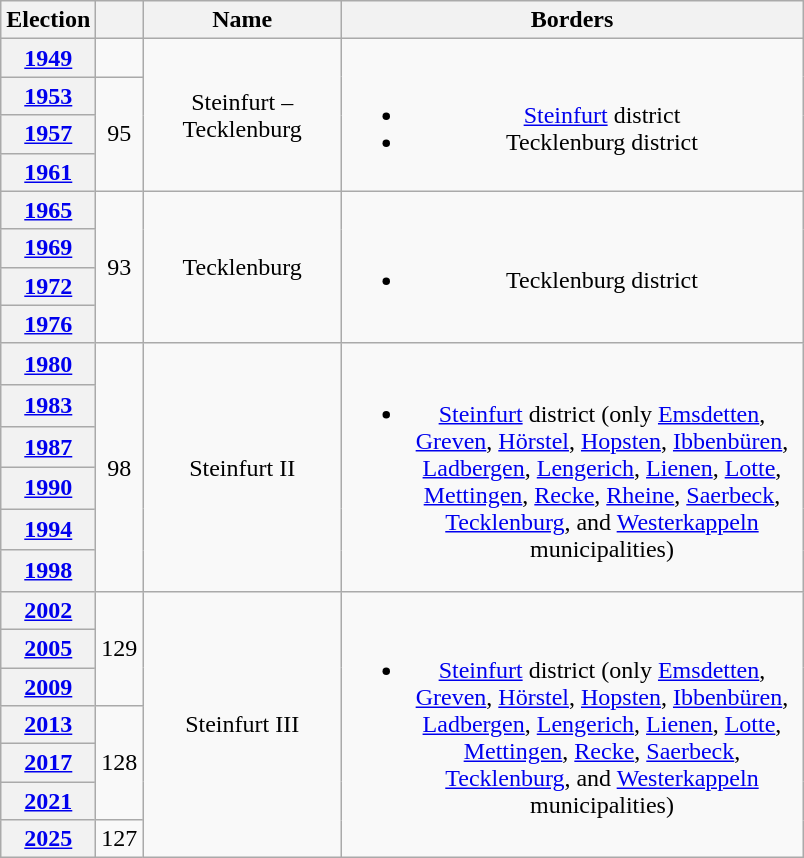<table class=wikitable style="text-align:center">
<tr>
<th>Election</th>
<th></th>
<th width=125px>Name</th>
<th width=300px>Borders</th>
</tr>
<tr>
<th><a href='#'>1949</a></th>
<td></td>
<td rowspan=4>Steinfurt – Tecklenburg</td>
<td rowspan=4><br><ul><li><a href='#'>Steinfurt</a> district</li><li>Tecklenburg district</li></ul></td>
</tr>
<tr>
<th><a href='#'>1953</a></th>
<td rowspan=3>95</td>
</tr>
<tr>
<th><a href='#'>1957</a></th>
</tr>
<tr>
<th><a href='#'>1961</a></th>
</tr>
<tr>
<th><a href='#'>1965</a></th>
<td rowspan=4>93</td>
<td rowspan=4>Tecklenburg</td>
<td rowspan=4><br><ul><li>Tecklenburg district</li></ul></td>
</tr>
<tr>
<th><a href='#'>1969</a></th>
</tr>
<tr>
<th><a href='#'>1972</a></th>
</tr>
<tr>
<th><a href='#'>1976</a></th>
</tr>
<tr>
<th><a href='#'>1980</a></th>
<td rowspan=6>98</td>
<td rowspan=6>Steinfurt II</td>
<td rowspan=6><br><ul><li><a href='#'>Steinfurt</a> district (only <a href='#'>Emsdetten</a>, <a href='#'>Greven</a>, <a href='#'>Hörstel</a>, <a href='#'>Hopsten</a>, <a href='#'>Ibbenbüren</a>, <a href='#'>Ladbergen</a>, <a href='#'>Lengerich</a>, <a href='#'>Lienen</a>, <a href='#'>Lotte</a>, <a href='#'>Mettingen</a>, <a href='#'>Recke</a>, <a href='#'>Rheine</a>, <a href='#'>Saerbeck</a>, <a href='#'>Tecklenburg</a>, and <a href='#'>Westerkappeln</a> municipalities)</li></ul></td>
</tr>
<tr>
<th><a href='#'>1983</a></th>
</tr>
<tr>
<th><a href='#'>1987</a></th>
</tr>
<tr>
<th><a href='#'>1990</a></th>
</tr>
<tr>
<th><a href='#'>1994</a></th>
</tr>
<tr>
<th><a href='#'>1998</a></th>
</tr>
<tr>
<th><a href='#'>2002</a></th>
<td rowspan=3>129</td>
<td rowspan=7>Steinfurt III</td>
<td rowspan=7><br><ul><li><a href='#'>Steinfurt</a> district (only <a href='#'>Emsdetten</a>, <a href='#'>Greven</a>, <a href='#'>Hörstel</a>, <a href='#'>Hopsten</a>, <a href='#'>Ibbenbüren</a>, <a href='#'>Ladbergen</a>, <a href='#'>Lengerich</a>, <a href='#'>Lienen</a>, <a href='#'>Lotte</a>, <a href='#'>Mettingen</a>, <a href='#'>Recke</a>, <a href='#'>Saerbeck</a>, <a href='#'>Tecklenburg</a>, and <a href='#'>Westerkappeln</a> municipalities)</li></ul></td>
</tr>
<tr>
<th><a href='#'>2005</a></th>
</tr>
<tr>
<th><a href='#'>2009</a></th>
</tr>
<tr>
<th><a href='#'>2013</a></th>
<td rowspan=3>128</td>
</tr>
<tr>
<th><a href='#'>2017</a></th>
</tr>
<tr>
<th><a href='#'>2021</a></th>
</tr>
<tr>
<th><a href='#'>2025</a></th>
<td>127</td>
</tr>
</table>
